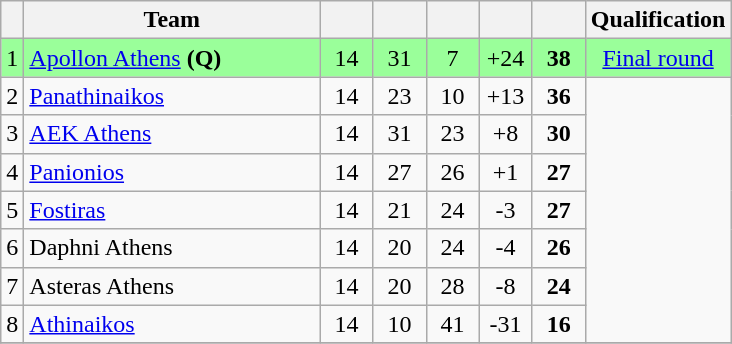<table class="wikitable" style="text-align: center; font-size:100%">
<tr>
<th></th>
<th width=190>Team</th>
<th width=28></th>
<th width=28></th>
<th width=28></th>
<th width=28></th>
<th width=28></th>
<th>Qualification</th>
</tr>
<tr bgcolor=#9AFF9A>
<td>1</td>
<td align=left><a href='#'>Apollon Athens</a> <strong>(Q)</strong></td>
<td>14</td>
<td>31</td>
<td>7</td>
<td>+24</td>
<td><strong>38</strong></td>
<td><a href='#'>Final round</a></td>
</tr>
<tr>
<td>2</td>
<td align=left><a href='#'>Panathinaikos</a></td>
<td>14</td>
<td>23</td>
<td>10</td>
<td>+13</td>
<td><strong>36</strong></td>
<td rowspan=7></td>
</tr>
<tr>
<td>3</td>
<td align=left><a href='#'>AEK Athens</a></td>
<td>14</td>
<td>31</td>
<td>23</td>
<td>+8</td>
<td><strong>30</strong></td>
</tr>
<tr>
<td>4</td>
<td align=left><a href='#'>Panionios</a></td>
<td>14</td>
<td>27</td>
<td>26</td>
<td>+1</td>
<td><strong>27</strong></td>
</tr>
<tr>
<td>5</td>
<td align=left><a href='#'>Fostiras</a></td>
<td>14</td>
<td>21</td>
<td>24</td>
<td>-3</td>
<td><strong>27</strong></td>
</tr>
<tr>
<td>6</td>
<td align=left>Daphni Athens</td>
<td>14</td>
<td>20</td>
<td>24</td>
<td>-4</td>
<td><strong>26</strong></td>
</tr>
<tr>
<td>7</td>
<td align=left>Asteras Athens</td>
<td>14</td>
<td>20</td>
<td>28</td>
<td>-8</td>
<td><strong>24</strong></td>
</tr>
<tr>
<td>8</td>
<td align=left><a href='#'>Athinaikos</a></td>
<td>14</td>
<td>10</td>
<td>41</td>
<td>-31</td>
<td><strong>16</strong></td>
</tr>
<tr>
</tr>
</table>
